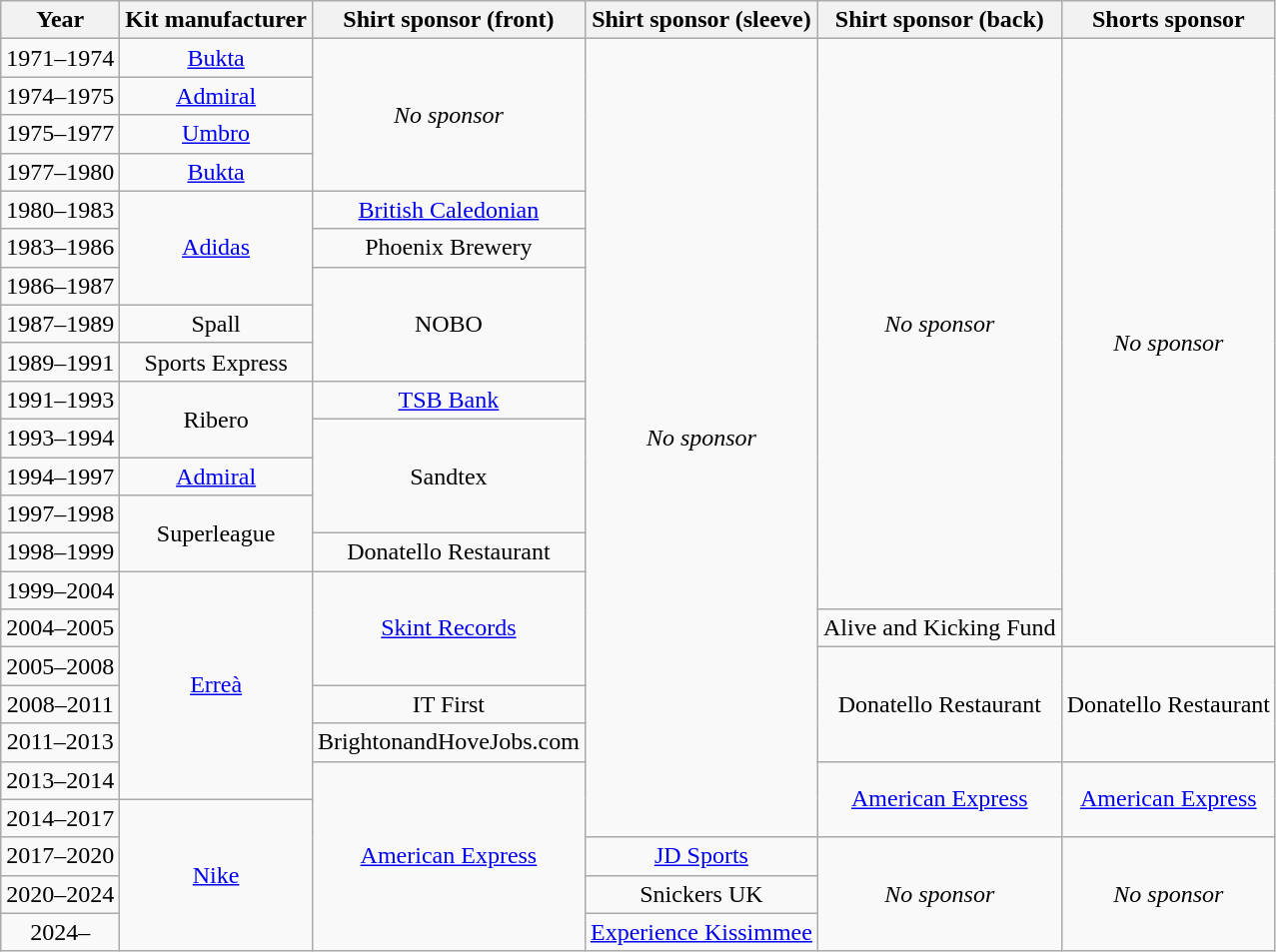<table class="wikitable" style="text-align:center;margin-left:1em">
<tr>
<th>Year</th>
<th>Kit manufacturer</th>
<th>Shirt sponsor (front)</th>
<th>Shirt sponsor (sleeve)</th>
<th>Shirt sponsor (back)</th>
<th>Shorts sponsor</th>
</tr>
<tr>
<td>1971–1974</td>
<td><a href='#'>Bukta</a></td>
<td rowspan=4><em>No sponsor</em></td>
<td rowspan="21"><em>No sponsor</em></td>
<td rowspan="15"><em>No sponsor</em></td>
<td rowspan="16"><em>No sponsor</em></td>
</tr>
<tr>
<td>1974–1975</td>
<td><a href='#'>Admiral</a></td>
</tr>
<tr>
<td>1975–1977</td>
<td><a href='#'>Umbro</a></td>
</tr>
<tr>
<td>1977–1980</td>
<td><a href='#'>Bukta</a></td>
</tr>
<tr>
<td>1980–1983</td>
<td rowspan=3><a href='#'>Adidas</a></td>
<td><a href='#'>British Caledonian</a></td>
</tr>
<tr>
<td>1983–1986</td>
<td>Phoenix Brewery</td>
</tr>
<tr>
<td>1986–1987</td>
<td rowspan=3>NOBO</td>
</tr>
<tr>
<td>1987–1989</td>
<td>Spall</td>
</tr>
<tr>
<td>1989–1991</td>
<td>Sports Express</td>
</tr>
<tr>
<td>1991–1993</td>
<td rowspan=2>Ribero</td>
<td><a href='#'>TSB Bank</a></td>
</tr>
<tr>
<td>1993–1994</td>
<td rowspan=3>Sandtex</td>
</tr>
<tr>
<td>1994–1997</td>
<td><a href='#'>Admiral</a></td>
</tr>
<tr>
<td>1997–1998</td>
<td rowspan=2>Superleague</td>
</tr>
<tr>
<td>1998–1999</td>
<td>Donatello Restaurant</td>
</tr>
<tr>
<td>1999–2004</td>
<td rowspan="6"><a href='#'>Erreà</a></td>
<td rowspan="3"><a href='#'>Skint Records</a></td>
</tr>
<tr>
<td>2004–2005</td>
<td>Alive and Kicking Fund</td>
</tr>
<tr>
<td>2005–2008</td>
<td rowspan="3">Donatello Restaurant</td>
<td rowspan="3">Donatello Restaurant</td>
</tr>
<tr>
<td>2008–2011</td>
<td>IT First</td>
</tr>
<tr>
<td>2011–2013</td>
<td>BrightonandHoveJobs.com</td>
</tr>
<tr>
<td>2013–2014</td>
<td rowspan=5><a href='#'>American Express</a></td>
<td rowspan="2"><a href='#'>American Express</a></td>
<td rowspan="2"><a href='#'>American Express</a></td>
</tr>
<tr>
<td>2014–2017</td>
<td rowspan=5><a href='#'>Nike</a></td>
</tr>
<tr>
<td>2017–2020</td>
<td><a href='#'>JD Sports</a></td>
<td rowspan="3"><em>No sponsor</em></td>
<td rowspan="3"><em>No sponsor</em></td>
</tr>
<tr>
<td>2020–2024</td>
<td>Snickers UK</td>
</tr>
<tr>
<td>2024–</td>
<td><a href='#'>Experience Kissimmee</a></td>
</tr>
</table>
